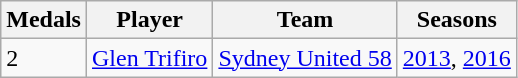<table class="wikitable">
<tr>
<th>Medals</th>
<th>Player</th>
<th>Team</th>
<th>Seasons</th>
</tr>
<tr>
<td>2</td>
<td> <a href='#'>Glen Trifiro</a></td>
<td><a href='#'>Sydney United 58</a></td>
<td><a href='#'>2013</a>, <a href='#'>2016</a></td>
</tr>
</table>
